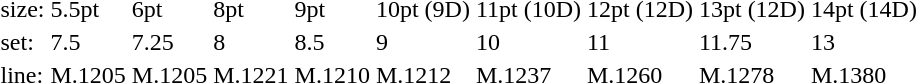<table style="margin-left:40px;">
<tr>
<td>size:</td>
<td>5.5pt</td>
<td>6pt</td>
<td>8pt</td>
<td>9pt</td>
<td>10pt (9D)</td>
<td>11pt (10D)</td>
<td>12pt (12D)</td>
<td>13pt (12D)</td>
<td>14pt (14D)</td>
</tr>
<tr>
<td>set:</td>
<td>7.5</td>
<td>7.25</td>
<td>8</td>
<td>8.5</td>
<td>9</td>
<td>10</td>
<td>11</td>
<td>11.75</td>
<td>13</td>
</tr>
<tr>
<td>line:</td>
<td>M.1205</td>
<td>M.1205</td>
<td>M.1221</td>
<td>M.1210</td>
<td>M.1212</td>
<td>M.1237</td>
<td>M.1260</td>
<td>M.1278</td>
<td>M.1380</td>
</tr>
</table>
